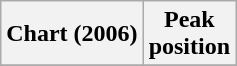<table class="wikitable sortable plainrowheaders" style="text-align:center">
<tr>
<th scope="col">Chart (2006)</th>
<th scope="col">Peak<br> position</th>
</tr>
<tr>
</tr>
</table>
